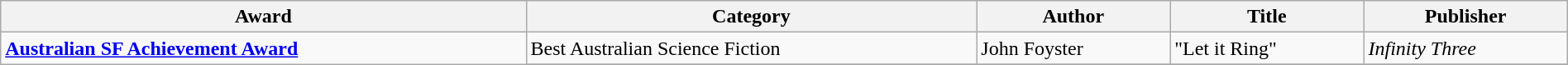<table class="wikitable" width=100%>
<tr>
<th>Award</th>
<th>Category</th>
<th>Author</th>
<th>Title</th>
<th>Publisher</th>
</tr>
<tr>
<td rowspan=2><strong><a href='#'> Australian SF Achievement Award</a></strong></td>
<td>Best Australian Science Fiction</td>
<td>John Foyster</td>
<td>"Let it Ring"</td>
<td><em>Infinity Three</em></td>
</tr>
<tr>
</tr>
</table>
